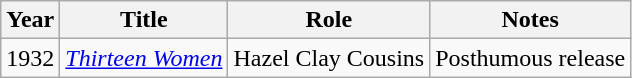<table class="wikitable sortable">
<tr>
<th>Year</th>
<th>Title</th>
<th>Role</th>
<th class="unsortable">Notes</th>
</tr>
<tr>
<td>1932</td>
<td><em><a href='#'>Thirteen Women</a></em></td>
<td>Hazel Clay Cousins</td>
<td>Posthumous release</td>
</tr>
</table>
